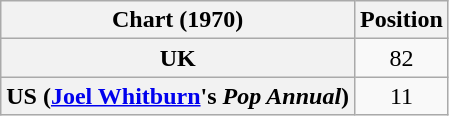<table class="wikitable sortable plainrowheaders" style="text-align:center;">
<tr>
<th scope="col">Chart (1970)</th>
<th scope="col">Position</th>
</tr>
<tr>
<th scope="row">UK</th>
<td>82</td>
</tr>
<tr>
<th scope="row">US (<a href='#'>Joel Whitburn</a>'s <em>Pop Annual</em>)</th>
<td>11</td>
</tr>
</table>
